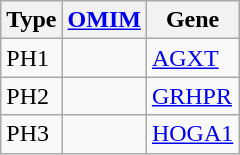<table class="wikitable">
<tr>
<th>Type</th>
<th><a href='#'>OMIM</a></th>
<th>Gene</th>
</tr>
<tr>
<td>PH1</td>
<td></td>
<td><a href='#'>AGXT</a></td>
</tr>
<tr>
<td>PH2</td>
<td></td>
<td><a href='#'>GRHPR</a></td>
</tr>
<tr>
<td>PH3</td>
<td></td>
<td><a href='#'>HOGA1</a></td>
</tr>
</table>
